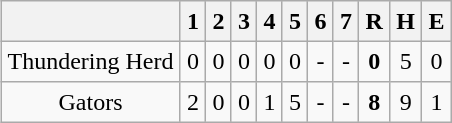<table align = right border="2" cellpadding="4" cellspacing="0" style="margin: 1em 1em 1em 1em; background: #F9F9F9; border: 1px #aaa solid; border-collapse: collapse;">
<tr align=center style="background: #F2F2F2;">
<th></th>
<th>1</th>
<th>2</th>
<th>3</th>
<th>4</th>
<th>5</th>
<th>6</th>
<th>7</th>
<th>R</th>
<th>H</th>
<th>E</th>
</tr>
<tr align=center>
<td>Thundering Herd</td>
<td>0</td>
<td>0</td>
<td>0</td>
<td>0</td>
<td>0</td>
<td>-</td>
<td>-</td>
<td><strong>0</strong></td>
<td>5</td>
<td>0</td>
</tr>
<tr align=center>
<td>Gators</td>
<td>2</td>
<td>0</td>
<td>0</td>
<td>1</td>
<td>5</td>
<td>-</td>
<td>-</td>
<td><strong>8</strong></td>
<td>9</td>
<td>1</td>
</tr>
</table>
